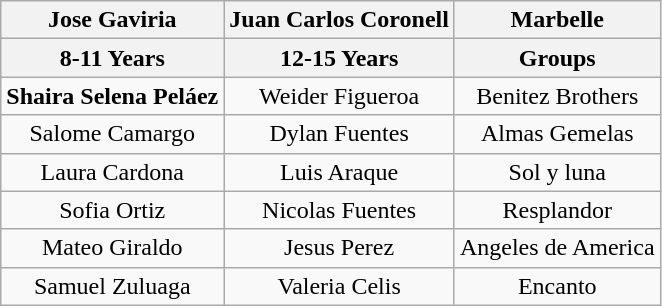<table class="wikitable" style="text-align:center">
<tr>
<th>Jose Gaviria</th>
<th>Juan Carlos Coronell</th>
<th>Marbelle</th>
</tr>
<tr>
<th>8-11 Years</th>
<th>12-15 Years</th>
<th>Groups</th>
</tr>
<tr>
<td><strong>Shaira Selena Peláez</strong></td>
<td>Weider Figueroa</td>
<td>Benitez Brothers</td>
</tr>
<tr>
<td>Salome Camargo</td>
<td>Dylan Fuentes</td>
<td>Almas Gemelas</td>
</tr>
<tr>
<td>Laura Cardona</td>
<td>Luis Araque</td>
<td>Sol y luna</td>
</tr>
<tr>
<td>Sofia Ortiz</td>
<td>Nicolas Fuentes</td>
<td>Resplandor</td>
</tr>
<tr>
<td>Mateo Giraldo</td>
<td>Jesus Perez</td>
<td>Angeles de America</td>
</tr>
<tr>
<td>Samuel Zuluaga</td>
<td>Valeria Celis</td>
<td>Encanto</td>
</tr>
</table>
